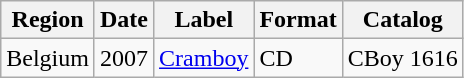<table class="wikitable">
<tr>
<th>Region</th>
<th>Date</th>
<th>Label</th>
<th>Format</th>
<th>Catalog</th>
</tr>
<tr>
<td>Belgium</td>
<td>2007</td>
<td><a href='#'>Cramboy</a></td>
<td>CD</td>
<td>CBoy 1616</td>
</tr>
</table>
